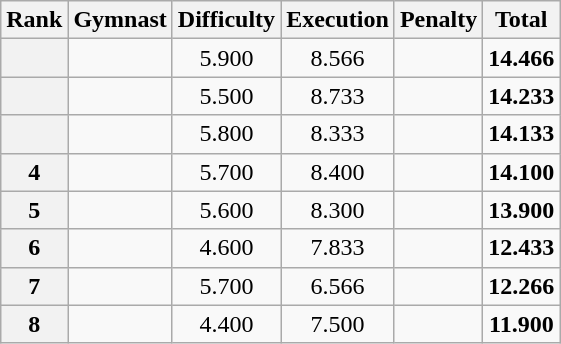<table class="wikitable sortable" style="text-align:center">
<tr>
<th>Rank</th>
<th>Gymnast</th>
<th>Difficulty</th>
<th>Execution</th>
<th>Penalty</th>
<th>Total</th>
</tr>
<tr>
<th scope=row></th>
<td align=left></td>
<td>5.900</td>
<td>8.566</td>
<td></td>
<td><strong>14.466</strong></td>
</tr>
<tr>
<th scope=row></th>
<td align=left></td>
<td>5.500</td>
<td>8.733</td>
<td></td>
<td><strong>14.233</strong></td>
</tr>
<tr>
<th scope=row></th>
<td align=left></td>
<td>5.800</td>
<td>8.333</td>
<td></td>
<td><strong>14.133</strong></td>
</tr>
<tr>
<th scope=row>4</th>
<td align=left></td>
<td>5.700</td>
<td>8.400</td>
<td></td>
<td><strong>14.100</strong></td>
</tr>
<tr>
<th scope=row>5</th>
<td align=left></td>
<td>5.600</td>
<td>8.300</td>
<td></td>
<td><strong>13.900</strong></td>
</tr>
<tr>
<th scope=row>6</th>
<td align=left></td>
<td>4.600</td>
<td>7.833</td>
<td></td>
<td><strong>12.433</strong></td>
</tr>
<tr>
<th scope=row>7</th>
<td align=left></td>
<td>5.700</td>
<td>6.566</td>
<td></td>
<td><strong>12.266</strong></td>
</tr>
<tr>
<th scope=row>8</th>
<td align=left></td>
<td>4.400</td>
<td>7.500</td>
<td></td>
<td><strong>11.900</strong></td>
</tr>
</table>
